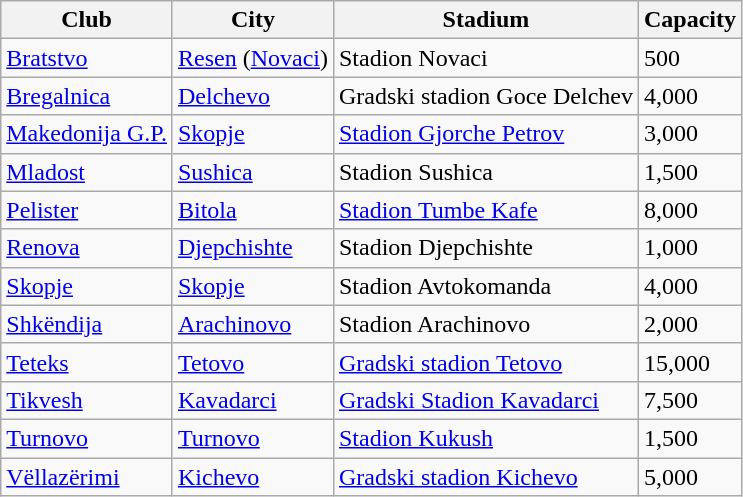<table class="wikitable sortable">
<tr>
<th>Club</th>
<th>City</th>
<th>Stadium</th>
<th>Capacity</th>
</tr>
<tr>
<td><a href='#'>Bratstvo</a></td>
<td><a href='#'>Resen</a> (<a href='#'>Novaci</a>)</td>
<td>Stadion Novaci</td>
<td>500</td>
</tr>
<tr>
<td><a href='#'>Bregalnica</a></td>
<td><a href='#'>Delchevo</a></td>
<td>Gradski stadion Goce Delchev</td>
<td>4,000</td>
</tr>
<tr>
<td><a href='#'>Makedonija G.P.</a></td>
<td><a href='#'>Skopje</a></td>
<td><a href='#'>Stadion Gjorche Petrov</a></td>
<td>3,000</td>
</tr>
<tr>
<td><a href='#'>Mladost</a></td>
<td><a href='#'>Sushica</a></td>
<td>Stadion Sushica</td>
<td>1,500</td>
</tr>
<tr>
<td><a href='#'>Pelister</a></td>
<td><a href='#'>Bitola</a></td>
<td><a href='#'>Stadion Tumbe Kafe</a></td>
<td>8,000</td>
</tr>
<tr>
<td><a href='#'>Renova</a></td>
<td><a href='#'>Djepchishte</a></td>
<td>Stadion Djepchishte</td>
<td>1,000</td>
</tr>
<tr>
<td><a href='#'>Skopje</a></td>
<td><a href='#'>Skopje</a></td>
<td>Stadion Avtokomanda</td>
<td>4,000</td>
</tr>
<tr>
<td><a href='#'>Shkëndija</a></td>
<td><a href='#'>Arachinovo</a></td>
<td>Stadion Arachinovo</td>
<td>2,000</td>
</tr>
<tr>
<td><a href='#'>Teteks</a></td>
<td><a href='#'>Tetovo</a></td>
<td><a href='#'>Gradski stadion Tetovo</a></td>
<td>15,000</td>
</tr>
<tr>
<td><a href='#'>Tikvesh</a></td>
<td><a href='#'>Kavadarci</a></td>
<td><a href='#'>Gradski Stadion Kavadarci</a></td>
<td>7,500</td>
</tr>
<tr>
<td><a href='#'>Turnovo</a></td>
<td><a href='#'>Turnovo</a></td>
<td><a href='#'>Stadion Kukush</a></td>
<td>1,500</td>
</tr>
<tr>
<td><a href='#'>Vëllazërimi</a></td>
<td><a href='#'>Kichevo</a></td>
<td><a href='#'>Gradski stadion Kichevo</a></td>
<td>5,000</td>
</tr>
</table>
